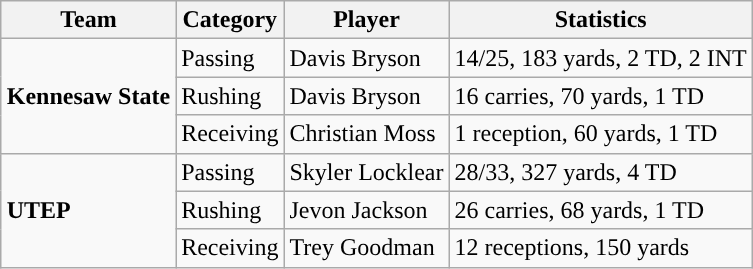<table class="wikitable" style="float: right;">
<tr>
<th>Team</th>
<th>Category</th>
<th>Player</th>
<th>Statistics</th>
</tr>
<tr>
<td rowspan=3><strong>Kennesaw State</strong></td>
<td>Passing</td>
<td>Davis Bryson</td>
<td>14/25, 183 yards, 2 TD, 2 INT</td>
</tr>
<tr>
<td>Rushing</td>
<td>Davis Bryson</td>
<td>16 carries, 70 yards, 1 TD</td>
</tr>
<tr>
<td>Receiving</td>
<td>Christian Moss</td>
<td>1 reception, 60 yards, 1 TD</td>
</tr>
<tr>
<td rowspan=3><strong>UTEP</strong></td>
<td>Passing</td>
<td>Skyler Locklear</td>
<td>28/33, 327 yards, 4 TD</td>
</tr>
<tr>
<td>Rushing</td>
<td>Jevon Jackson</td>
<td>26 carries, 68 yards, 1 TD</td>
</tr>
<tr>
<td>Receiving</td>
<td>Trey Goodman</td>
<td>12 receptions, 150 yards</td>
</tr>
</table>
